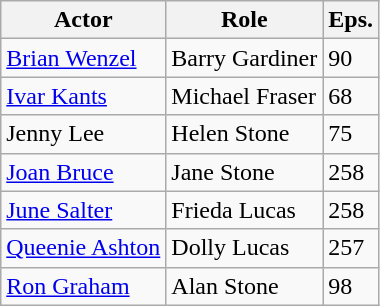<table class="wikitable">
<tr>
<th>Actor</th>
<th>Role</th>
<th>Eps.</th>
</tr>
<tr>
<td><a href='#'>Brian Wenzel</a></td>
<td>Barry Gardiner</td>
<td>90</td>
</tr>
<tr>
<td><a href='#'>Ivar Kants</a></td>
<td>Michael Fraser</td>
<td>68</td>
</tr>
<tr>
<td>Jenny Lee</td>
<td>Helen Stone</td>
<td>75</td>
</tr>
<tr>
<td><a href='#'>Joan Bruce</a></td>
<td>Jane Stone</td>
<td>258</td>
</tr>
<tr>
<td><a href='#'>June Salter</a></td>
<td>Frieda Lucas</td>
<td>258</td>
</tr>
<tr>
<td><a href='#'>Queenie Ashton</a></td>
<td>Dolly Lucas</td>
<td>257</td>
</tr>
<tr>
<td><a href='#'>Ron Graham</a></td>
<td>Alan Stone</td>
<td>98</td>
</tr>
</table>
